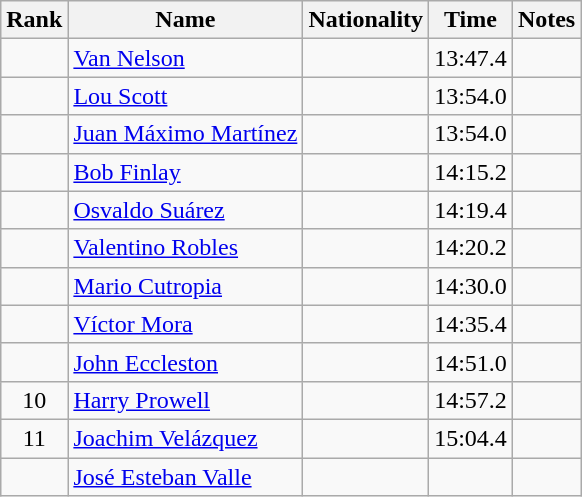<table class="wikitable sortable" style="text-align:center">
<tr>
<th>Rank</th>
<th>Name</th>
<th>Nationality</th>
<th>Time</th>
<th>Notes</th>
</tr>
<tr>
<td></td>
<td align=left><a href='#'>Van Nelson</a></td>
<td align=left></td>
<td>13:47.4</td>
<td></td>
</tr>
<tr>
<td></td>
<td align=left><a href='#'>Lou Scott</a></td>
<td align=left></td>
<td>13:54.0</td>
<td></td>
</tr>
<tr>
<td></td>
<td align=left><a href='#'>Juan Máximo Martínez</a></td>
<td align=left></td>
<td>13:54.0</td>
<td></td>
</tr>
<tr>
<td></td>
<td align=left><a href='#'>Bob Finlay</a></td>
<td align=left></td>
<td>14:15.2</td>
<td></td>
</tr>
<tr>
<td></td>
<td align=left><a href='#'>Osvaldo Suárez</a></td>
<td align=left></td>
<td>14:19.4</td>
<td></td>
</tr>
<tr>
<td></td>
<td align=left><a href='#'>Valentino Robles</a></td>
<td align=left></td>
<td>14:20.2</td>
<td></td>
</tr>
<tr>
<td></td>
<td align=left><a href='#'>Mario Cutropia</a></td>
<td align=left></td>
<td>14:30.0</td>
<td></td>
</tr>
<tr>
<td></td>
<td align=left><a href='#'>Víctor Mora</a></td>
<td align=left></td>
<td>14:35.4</td>
<td></td>
</tr>
<tr>
<td></td>
<td align=left><a href='#'>John Eccleston</a></td>
<td align=left></td>
<td>14:51.0</td>
<td></td>
</tr>
<tr>
<td>10</td>
<td align=left><a href='#'>Harry Prowell</a></td>
<td align=left></td>
<td>14:57.2</td>
<td></td>
</tr>
<tr>
<td>11</td>
<td align=left><a href='#'>Joachim Velázquez</a></td>
<td align=left></td>
<td>15:04.4</td>
<td></td>
</tr>
<tr>
<td></td>
<td align=left><a href='#'>José Esteban Valle</a></td>
<td align=left></td>
<td></td>
<td></td>
</tr>
</table>
